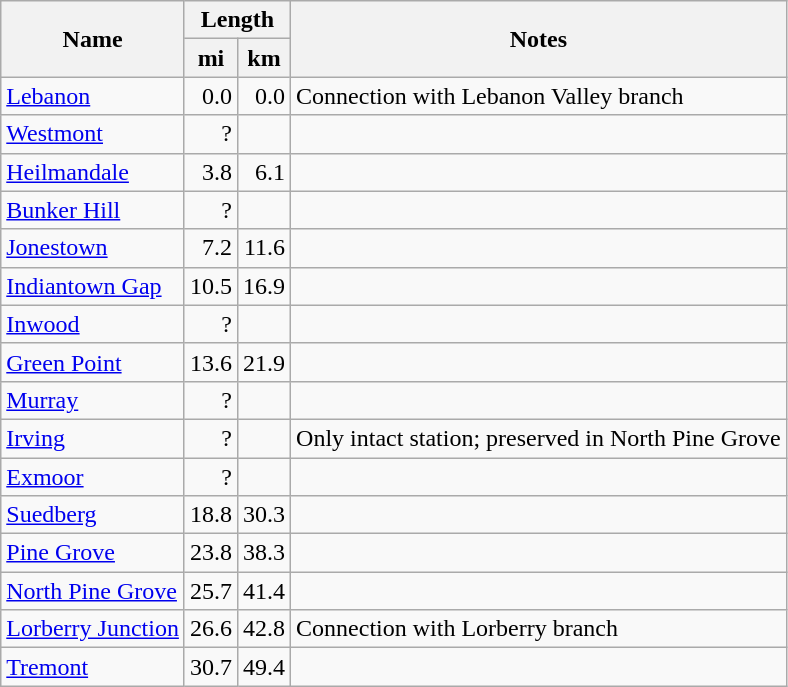<table class="wikitable" style="text-align:right">
<tr>
<th rowspan=2>Name</th>
<th colspan=2>Length</th>
<th rowspan=2>Notes</th>
</tr>
<tr>
<th>mi</th>
<th>km</th>
</tr>
<tr>
<td align="left"><a href='#'>Lebanon</a></td>
<td>0.0</td>
<td>0.0</td>
<td align="left">Connection with Lebanon Valley branch</td>
</tr>
<tr>
<td align="left"><a href='#'>Westmont</a></td>
<td>?</td>
<td></td>
<td></td>
</tr>
<tr>
<td align="left"><a href='#'>Heilmandale</a></td>
<td>3.8</td>
<td>6.1</td>
<td></td>
</tr>
<tr>
<td align="left"><a href='#'>Bunker Hill</a></td>
<td>?</td>
<td></td>
<td></td>
</tr>
<tr>
<td align="left"><a href='#'>Jonestown</a></td>
<td>7.2</td>
<td>11.6</td>
<td></td>
</tr>
<tr>
<td align="left"><a href='#'>Indiantown Gap</a></td>
<td>10.5</td>
<td>16.9</td>
<td></td>
</tr>
<tr>
<td align="left"><a href='#'>Inwood</a></td>
<td>?</td>
<td></td>
<td></td>
</tr>
<tr>
<td align="left"><a href='#'>Green Point</a></td>
<td>13.6</td>
<td>21.9</td>
<td></td>
</tr>
<tr>
<td align="left"><a href='#'>Murray</a></td>
<td>?</td>
<td></td>
<td></td>
</tr>
<tr>
<td align="left"><a href='#'>Irving</a></td>
<td>?</td>
<td></td>
<td align="left">Only intact station; preserved in North Pine Grove</td>
</tr>
<tr>
<td align="left"><a href='#'>Exmoor</a></td>
<td>?</td>
<td></td>
<td></td>
</tr>
<tr>
<td align="left"><a href='#'>Suedberg</a></td>
<td>18.8</td>
<td>30.3</td>
<td></td>
</tr>
<tr>
<td align="left"><a href='#'>Pine Grove</a></td>
<td>23.8</td>
<td>38.3</td>
<td></td>
</tr>
<tr>
<td align="left"><a href='#'>North Pine Grove</a></td>
<td>25.7</td>
<td>41.4</td>
<td></td>
</tr>
<tr>
<td align="left"><a href='#'>Lorberry Junction</a></td>
<td>26.6</td>
<td>42.8</td>
<td align="left">Connection with Lorberry branch</td>
</tr>
<tr>
<td align="left"><a href='#'>Tremont</a></td>
<td>30.7</td>
<td>49.4</td>
<td></td>
</tr>
</table>
